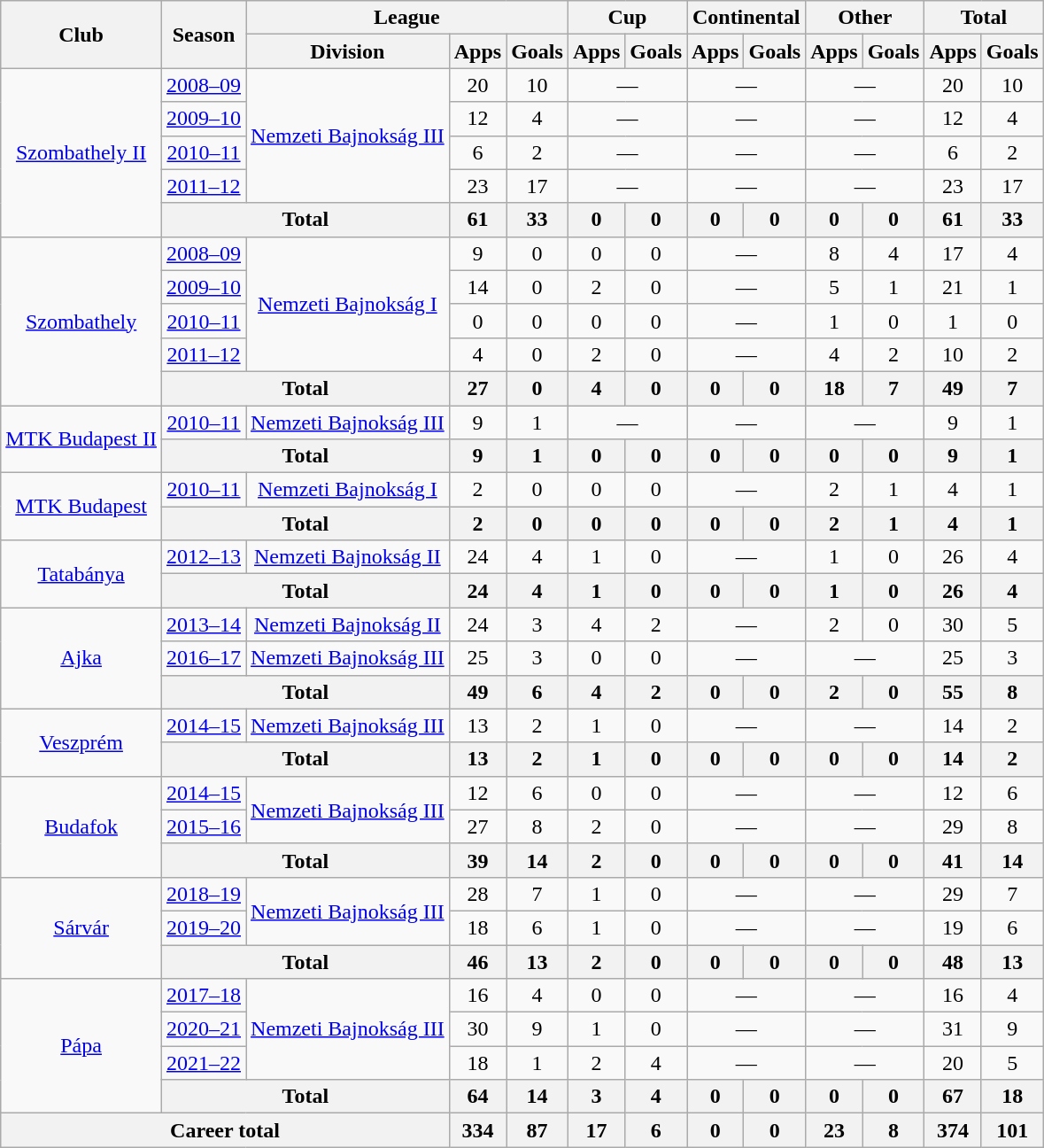<table class="wikitable" style="text-align:center">
<tr>
<th rowspan="2">Club</th>
<th rowspan="2">Season</th>
<th colspan="3">League</th>
<th colspan="2">Cup</th>
<th colspan="2">Continental</th>
<th colspan="2">Other</th>
<th colspan="2">Total</th>
</tr>
<tr>
<th>Division</th>
<th>Apps</th>
<th>Goals</th>
<th>Apps</th>
<th>Goals</th>
<th>Apps</th>
<th>Goals</th>
<th>Apps</th>
<th>Goals</th>
<th>Apps</th>
<th>Goals</th>
</tr>
<tr>
<td rowspan="5"><a href='#'>Szombathely II</a></td>
<td><a href='#'>2008–09</a></td>
<td rowspan="4"><a href='#'>Nemzeti Bajnokság III</a></td>
<td>20</td>
<td>10</td>
<td colspan="2">—</td>
<td colspan="2">—</td>
<td colspan="2">—</td>
<td>20</td>
<td>10</td>
</tr>
<tr>
<td><a href='#'>2009–10</a></td>
<td>12</td>
<td>4</td>
<td colspan="2">—</td>
<td colspan="2">—</td>
<td colspan="2">—</td>
<td>12</td>
<td>4</td>
</tr>
<tr>
<td><a href='#'>2010–11</a></td>
<td>6</td>
<td>2</td>
<td colspan="2">—</td>
<td colspan="2">—</td>
<td colspan="2">—</td>
<td>6</td>
<td>2</td>
</tr>
<tr>
<td><a href='#'>2011–12</a></td>
<td>23</td>
<td>17</td>
<td colspan="2">—</td>
<td colspan="2">—</td>
<td colspan="2">—</td>
<td>23</td>
<td>17</td>
</tr>
<tr>
<th colspan="2">Total</th>
<th>61</th>
<th>33</th>
<th>0</th>
<th>0</th>
<th>0</th>
<th>0</th>
<th>0</th>
<th>0</th>
<th>61</th>
<th>33</th>
</tr>
<tr>
<td rowspan="5"><a href='#'>Szombathely</a></td>
<td><a href='#'>2008–09</a></td>
<td rowspan="4"><a href='#'>Nemzeti Bajnokság I</a></td>
<td>9</td>
<td>0</td>
<td>0</td>
<td>0</td>
<td colspan="2">—</td>
<td>8</td>
<td>4</td>
<td>17</td>
<td>4</td>
</tr>
<tr>
<td><a href='#'>2009–10</a></td>
<td>14</td>
<td>0</td>
<td>2</td>
<td>0</td>
<td colspan="2">—</td>
<td>5</td>
<td>1</td>
<td>21</td>
<td>1</td>
</tr>
<tr>
<td><a href='#'>2010–11</a></td>
<td>0</td>
<td>0</td>
<td>0</td>
<td>0</td>
<td colspan="2">—</td>
<td>1</td>
<td>0</td>
<td>1</td>
<td>0</td>
</tr>
<tr>
<td><a href='#'>2011–12</a></td>
<td>4</td>
<td>0</td>
<td>2</td>
<td>0</td>
<td colspan="2">—</td>
<td>4</td>
<td>2</td>
<td>10</td>
<td>2</td>
</tr>
<tr>
<th colspan="2">Total</th>
<th>27</th>
<th>0</th>
<th>4</th>
<th>0</th>
<th>0</th>
<th>0</th>
<th>18</th>
<th>7</th>
<th>49</th>
<th>7</th>
</tr>
<tr>
<td rowspan="2"><a href='#'>MTK Budapest II</a></td>
<td><a href='#'>2010–11</a></td>
<td rowspan="1"><a href='#'>Nemzeti Bajnokság III</a></td>
<td>9</td>
<td>1</td>
<td colspan="2">—</td>
<td colspan="2">—</td>
<td colspan="2">—</td>
<td>9</td>
<td>1</td>
</tr>
<tr>
<th colspan="2">Total</th>
<th>9</th>
<th>1</th>
<th>0</th>
<th>0</th>
<th>0</th>
<th>0</th>
<th>0</th>
<th>0</th>
<th>9</th>
<th>1</th>
</tr>
<tr>
<td rowspan="2"><a href='#'>MTK Budapest</a></td>
<td><a href='#'>2010–11</a></td>
<td rowspan="1"><a href='#'>Nemzeti Bajnokság I</a></td>
<td>2</td>
<td>0</td>
<td>0</td>
<td>0</td>
<td colspan="2">—</td>
<td>2</td>
<td>1</td>
<td>4</td>
<td>1</td>
</tr>
<tr>
<th colspan="2">Total</th>
<th>2</th>
<th>0</th>
<th>0</th>
<th>0</th>
<th>0</th>
<th>0</th>
<th>2</th>
<th>1</th>
<th>4</th>
<th>1</th>
</tr>
<tr>
<td rowspan="2"><a href='#'>Tatabánya</a></td>
<td><a href='#'>2012–13</a></td>
<td rowspan="1"><a href='#'>Nemzeti Bajnokság II</a></td>
<td>24</td>
<td>4</td>
<td>1</td>
<td>0</td>
<td colspan="2">—</td>
<td>1</td>
<td>0</td>
<td>26</td>
<td>4</td>
</tr>
<tr>
<th colspan="2">Total</th>
<th>24</th>
<th>4</th>
<th>1</th>
<th>0</th>
<th>0</th>
<th>0</th>
<th>1</th>
<th>0</th>
<th>26</th>
<th>4</th>
</tr>
<tr>
<td rowspan="3"><a href='#'>Ajka</a></td>
<td><a href='#'>2013–14</a></td>
<td rowspan="1"><a href='#'>Nemzeti Bajnokság II</a></td>
<td>24</td>
<td>3</td>
<td>4</td>
<td>2</td>
<td colspan="2">—</td>
<td>2</td>
<td>0</td>
<td>30</td>
<td>5</td>
</tr>
<tr>
<td><a href='#'>2016–17</a></td>
<td rowspan="1"><a href='#'>Nemzeti Bajnokság III</a></td>
<td>25</td>
<td>3</td>
<td>0</td>
<td>0</td>
<td colspan="2">—</td>
<td colspan="2">—</td>
<td>25</td>
<td>3</td>
</tr>
<tr>
<th colspan="2">Total</th>
<th>49</th>
<th>6</th>
<th>4</th>
<th>2</th>
<th>0</th>
<th>0</th>
<th>2</th>
<th>0</th>
<th>55</th>
<th>8</th>
</tr>
<tr>
<td rowspan="2"><a href='#'>Veszprém</a></td>
<td><a href='#'>2014–15</a></td>
<td rowspan="1"><a href='#'>Nemzeti Bajnokság III</a></td>
<td>13</td>
<td>2</td>
<td>1</td>
<td>0</td>
<td colspan="2">—</td>
<td colspan="2">—</td>
<td>14</td>
<td>2</td>
</tr>
<tr>
<th colspan="2">Total</th>
<th>13</th>
<th>2</th>
<th>1</th>
<th>0</th>
<th>0</th>
<th>0</th>
<th>0</th>
<th>0</th>
<th>14</th>
<th>2</th>
</tr>
<tr>
<td rowspan="3"><a href='#'>Budafok</a></td>
<td><a href='#'>2014–15</a></td>
<td rowspan="2"><a href='#'>Nemzeti Bajnokság III</a></td>
<td>12</td>
<td>6</td>
<td>0</td>
<td>0</td>
<td colspan="2">—</td>
<td colspan="2">—</td>
<td>12</td>
<td>6</td>
</tr>
<tr>
<td><a href='#'>2015–16</a></td>
<td>27</td>
<td>8</td>
<td>2</td>
<td>0</td>
<td colspan="2">—</td>
<td colspan="2">—</td>
<td>29</td>
<td>8</td>
</tr>
<tr>
<th colspan="2">Total</th>
<th>39</th>
<th>14</th>
<th>2</th>
<th>0</th>
<th>0</th>
<th>0</th>
<th>0</th>
<th>0</th>
<th>41</th>
<th>14</th>
</tr>
<tr>
<td rowspan="3"><a href='#'>Sárvár</a></td>
<td><a href='#'>2018–19</a></td>
<td rowspan="2"><a href='#'>Nemzeti Bajnokság III</a></td>
<td>28</td>
<td>7</td>
<td>1</td>
<td>0</td>
<td colspan="2">—</td>
<td colspan="2">—</td>
<td>29</td>
<td>7</td>
</tr>
<tr>
<td><a href='#'>2019–20</a></td>
<td>18</td>
<td>6</td>
<td>1</td>
<td>0</td>
<td colspan="2">—</td>
<td colspan="2">—</td>
<td>19</td>
<td>6</td>
</tr>
<tr>
<th colspan="2">Total</th>
<th>46</th>
<th>13</th>
<th>2</th>
<th>0</th>
<th>0</th>
<th>0</th>
<th>0</th>
<th>0</th>
<th>48</th>
<th>13</th>
</tr>
<tr>
<td rowspan="4"><a href='#'>Pápa</a></td>
<td><a href='#'>2017–18</a></td>
<td rowspan="3"><a href='#'>Nemzeti Bajnokság III</a></td>
<td>16</td>
<td>4</td>
<td>0</td>
<td>0</td>
<td colspan="2">—</td>
<td colspan="2">—</td>
<td>16</td>
<td>4</td>
</tr>
<tr>
<td><a href='#'>2020–21</a></td>
<td>30</td>
<td>9</td>
<td>1</td>
<td>0</td>
<td colspan="2">—</td>
<td colspan="2">—</td>
<td>31</td>
<td>9</td>
</tr>
<tr>
<td><a href='#'>2021–22</a></td>
<td>18</td>
<td>1</td>
<td>2</td>
<td>4</td>
<td colspan="2">—</td>
<td colspan="2">—</td>
<td>20</td>
<td>5</td>
</tr>
<tr>
<th colspan="2">Total</th>
<th>64</th>
<th>14</th>
<th>3</th>
<th>4</th>
<th>0</th>
<th>0</th>
<th>0</th>
<th>0</th>
<th>67</th>
<th>18</th>
</tr>
<tr>
<th colspan="3">Career total</th>
<th>334</th>
<th>87</th>
<th>17</th>
<th>6</th>
<th>0</th>
<th>0</th>
<th>23</th>
<th>8</th>
<th>374</th>
<th>101</th>
</tr>
</table>
